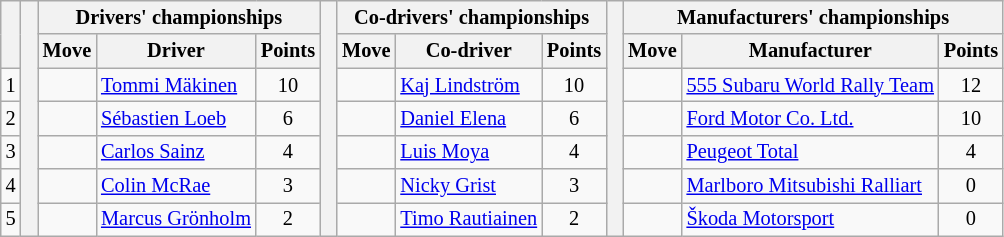<table class="wikitable" style="font-size:85%;">
<tr>
<th rowspan="2"></th>
<th rowspan="7" style="width:5px;"></th>
<th colspan="3">Drivers' championships</th>
<th rowspan="7" style="width:5px;"></th>
<th colspan="3" nowrap>Co-drivers' championships</th>
<th rowspan="7" style="width:5px;"></th>
<th colspan="3" nowrap>Manufacturers' championships</th>
</tr>
<tr>
<th>Move</th>
<th>Driver</th>
<th>Points</th>
<th>Move</th>
<th>Co-driver</th>
<th>Points</th>
<th>Move</th>
<th>Manufacturer</th>
<th>Points</th>
</tr>
<tr>
<td align="center">1</td>
<td align="center"></td>
<td> <a href='#'>Tommi Mäkinen</a></td>
<td align="center">10</td>
<td align="center"></td>
<td> <a href='#'>Kaj Lindström</a></td>
<td align="center">10</td>
<td align="center"></td>
<td> <a href='#'>555 Subaru World Rally Team</a></td>
<td align="center">12</td>
</tr>
<tr>
<td align="center">2</td>
<td align="center"></td>
<td> <a href='#'>Sébastien Loeb</a></td>
<td align="center">6</td>
<td align="center"></td>
<td> <a href='#'>Daniel Elena</a></td>
<td align="center">6</td>
<td align="center"></td>
<td> <a href='#'>Ford Motor Co. Ltd.</a></td>
<td align="center">10</td>
</tr>
<tr>
<td align="center">3</td>
<td align="center"></td>
<td> <a href='#'>Carlos Sainz</a></td>
<td align="center">4</td>
<td align="center"></td>
<td> <a href='#'>Luis Moya</a></td>
<td align="center">4</td>
<td align="center"></td>
<td> <a href='#'>Peugeot Total</a></td>
<td align="center">4</td>
</tr>
<tr>
<td align="center">4</td>
<td align="center"></td>
<td> <a href='#'>Colin McRae</a></td>
<td align="center">3</td>
<td align="center"></td>
<td> <a href='#'>Nicky Grist</a></td>
<td align="center">3</td>
<td align="center"></td>
<td> <a href='#'>Marlboro Mitsubishi Ralliart</a></td>
<td align="center">0</td>
</tr>
<tr>
<td align="center">5</td>
<td align="center"></td>
<td> <a href='#'>Marcus Grönholm</a></td>
<td align="center">2</td>
<td align="center"></td>
<td> <a href='#'>Timo Rautiainen</a></td>
<td align="center">2</td>
<td align="center"></td>
<td> <a href='#'>Škoda Motorsport</a></td>
<td align="center">0</td>
</tr>
</table>
